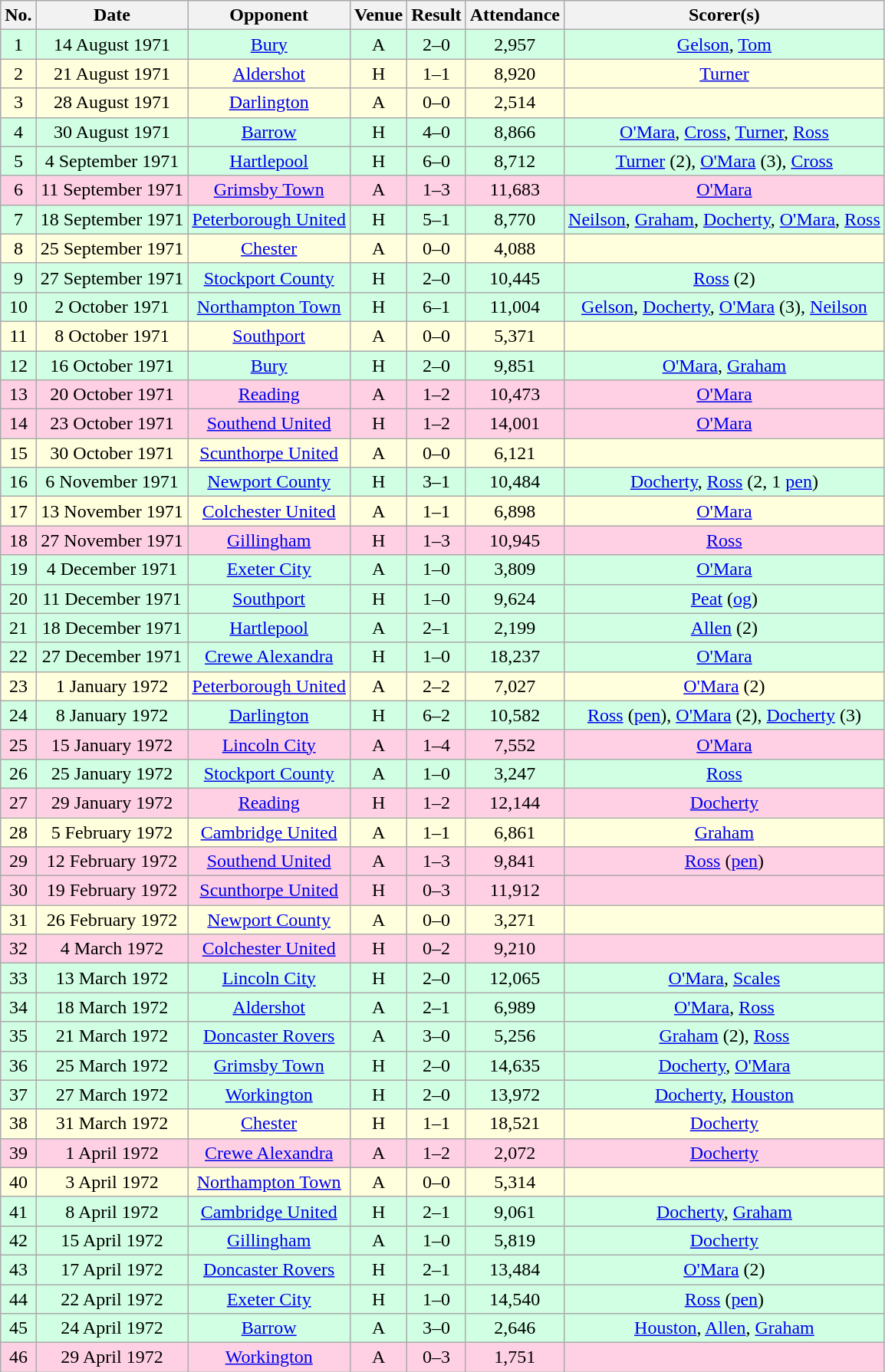<table class="wikitable sortable" style="text-align:center;">
<tr>
<th>No.</th>
<th>Date</th>
<th>Opponent</th>
<th>Venue</th>
<th>Result</th>
<th>Attendance</th>
<th>Scorer(s)</th>
</tr>
<tr style="background:#d0ffe3;">
<td>1</td>
<td>14 August 1971</td>
<td><a href='#'>Bury</a></td>
<td>A</td>
<td>2–0</td>
<td>2,957</td>
<td><a href='#'>Gelson</a>, <a href='#'>Tom</a></td>
</tr>
<tr style="background:#ffd;">
<td>2</td>
<td>21 August 1971</td>
<td><a href='#'>Aldershot</a></td>
<td>H</td>
<td>1–1</td>
<td>8,920</td>
<td><a href='#'>Turner</a></td>
</tr>
<tr style="background:#ffd;">
<td>3</td>
<td>28 August 1971</td>
<td><a href='#'>Darlington</a></td>
<td>A</td>
<td>0–0</td>
<td>2,514</td>
<td></td>
</tr>
<tr style="background:#d0ffe3;">
<td>4</td>
<td>30 August 1971</td>
<td><a href='#'>Barrow</a></td>
<td>H</td>
<td>4–0</td>
<td>8,866</td>
<td><a href='#'>O'Mara</a>, <a href='#'>Cross</a>, <a href='#'>Turner</a>, <a href='#'>Ross</a></td>
</tr>
<tr style="background:#d0ffe3;">
<td>5</td>
<td>4 September 1971</td>
<td><a href='#'>Hartlepool</a></td>
<td>H</td>
<td>6–0</td>
<td>8,712</td>
<td><a href='#'>Turner</a> (2), <a href='#'>O'Mara</a> (3), <a href='#'>Cross</a></td>
</tr>
<tr style="background:#ffd0e3;">
<td>6</td>
<td>11 September 1971</td>
<td><a href='#'>Grimsby Town</a></td>
<td>A</td>
<td>1–3</td>
<td>11,683</td>
<td><a href='#'>O'Mara</a></td>
</tr>
<tr style="background:#d0ffe3;">
<td>7</td>
<td>18 September 1971</td>
<td><a href='#'>Peterborough United</a></td>
<td>H</td>
<td>5–1</td>
<td>8,770</td>
<td><a href='#'>Neilson</a>, <a href='#'>Graham</a>, <a href='#'>Docherty</a>, <a href='#'>O'Mara</a>, <a href='#'>Ross</a></td>
</tr>
<tr style="background:#ffd;">
<td>8</td>
<td>25 September 1971</td>
<td><a href='#'>Chester</a></td>
<td>A</td>
<td>0–0</td>
<td>4,088</td>
<td></td>
</tr>
<tr style="background:#d0ffe3;">
<td>9</td>
<td>27 September 1971</td>
<td><a href='#'>Stockport County</a></td>
<td>H</td>
<td>2–0</td>
<td>10,445</td>
<td><a href='#'>Ross</a> (2)</td>
</tr>
<tr style="background:#d0ffe3;">
<td>10</td>
<td>2 October 1971</td>
<td><a href='#'>Northampton Town</a></td>
<td>H</td>
<td>6–1</td>
<td>11,004</td>
<td><a href='#'>Gelson</a>, <a href='#'>Docherty</a>, <a href='#'>O'Mara</a> (3), <a href='#'>Neilson</a></td>
</tr>
<tr style="background:#ffd;">
<td>11</td>
<td>8 October 1971</td>
<td><a href='#'>Southport</a></td>
<td>A</td>
<td>0–0</td>
<td>5,371</td>
<td></td>
</tr>
<tr style="background:#d0ffe3;">
<td>12</td>
<td>16 October 1971</td>
<td><a href='#'>Bury</a></td>
<td>H</td>
<td>2–0</td>
<td>9,851</td>
<td><a href='#'>O'Mara</a>, <a href='#'>Graham</a></td>
</tr>
<tr style="background:#ffd0e3;">
<td>13</td>
<td>20 October 1971</td>
<td><a href='#'>Reading</a></td>
<td>A</td>
<td>1–2</td>
<td>10,473</td>
<td><a href='#'>O'Mara</a></td>
</tr>
<tr style="background:#ffd0e3;">
<td>14</td>
<td>23 October 1971</td>
<td><a href='#'>Southend United</a></td>
<td>H</td>
<td>1–2</td>
<td>14,001</td>
<td><a href='#'>O'Mara</a></td>
</tr>
<tr style="background:#ffd;">
<td>15</td>
<td>30 October 1971</td>
<td><a href='#'>Scunthorpe United</a></td>
<td>A</td>
<td>0–0</td>
<td>6,121</td>
<td></td>
</tr>
<tr style="background:#d0ffe3;">
<td>16</td>
<td>6 November 1971</td>
<td><a href='#'>Newport County</a></td>
<td>H</td>
<td>3–1</td>
<td>10,484</td>
<td><a href='#'>Docherty</a>, <a href='#'>Ross</a> (2, 1 <a href='#'>pen</a>)</td>
</tr>
<tr style="background:#ffd;">
<td>17</td>
<td>13 November 1971</td>
<td><a href='#'>Colchester United</a></td>
<td>A</td>
<td>1–1</td>
<td>6,898</td>
<td><a href='#'>O'Mara</a></td>
</tr>
<tr style="background:#ffd0e3;">
<td>18</td>
<td>27 November 1971</td>
<td><a href='#'>Gillingham</a></td>
<td>H</td>
<td>1–3</td>
<td>10,945</td>
<td><a href='#'>Ross</a></td>
</tr>
<tr style="background:#d0ffe3;">
<td>19</td>
<td>4 December 1971</td>
<td><a href='#'>Exeter City</a></td>
<td>A</td>
<td>1–0</td>
<td>3,809</td>
<td><a href='#'>O'Mara</a></td>
</tr>
<tr style="background:#d0ffe3;">
<td>20</td>
<td>11 December 1971</td>
<td><a href='#'>Southport</a></td>
<td>H</td>
<td>1–0</td>
<td>9,624</td>
<td><a href='#'>Peat</a> (<a href='#'>og</a>)</td>
</tr>
<tr style="background:#d0ffe3;">
<td>21</td>
<td>18 December 1971</td>
<td><a href='#'>Hartlepool</a></td>
<td>A</td>
<td>2–1</td>
<td>2,199</td>
<td><a href='#'>Allen</a> (2)</td>
</tr>
<tr style="background:#d0ffe3;">
<td>22</td>
<td>27 December 1971</td>
<td><a href='#'>Crewe Alexandra</a></td>
<td>H</td>
<td>1–0</td>
<td>18,237</td>
<td><a href='#'>O'Mara</a></td>
</tr>
<tr style="background:#ffd;">
<td>23</td>
<td>1 January 1972</td>
<td><a href='#'>Peterborough United</a></td>
<td>A</td>
<td>2–2</td>
<td>7,027</td>
<td><a href='#'>O'Mara</a> (2)</td>
</tr>
<tr style="background:#d0ffe3;">
<td>24</td>
<td>8 January 1972</td>
<td><a href='#'>Darlington</a></td>
<td>H</td>
<td>6–2</td>
<td>10,582</td>
<td><a href='#'>Ross</a> (<a href='#'>pen</a>), <a href='#'>O'Mara</a> (2), <a href='#'>Docherty</a> (3)</td>
</tr>
<tr style="background:#ffd0e3;">
<td>25</td>
<td>15 January 1972</td>
<td><a href='#'>Lincoln City</a></td>
<td>A</td>
<td>1–4</td>
<td>7,552</td>
<td><a href='#'>O'Mara</a></td>
</tr>
<tr style="background:#d0ffe3;">
<td>26</td>
<td>25 January 1972</td>
<td><a href='#'>Stockport County</a></td>
<td>A</td>
<td>1–0</td>
<td>3,247</td>
<td><a href='#'>Ross</a></td>
</tr>
<tr style="background:#ffd0e3;">
<td>27</td>
<td>29 January 1972</td>
<td><a href='#'>Reading</a></td>
<td>H</td>
<td>1–2</td>
<td>12,144</td>
<td><a href='#'>Docherty</a></td>
</tr>
<tr style="background:#ffd;">
<td>28</td>
<td>5 February 1972</td>
<td><a href='#'>Cambridge United</a></td>
<td>A</td>
<td>1–1</td>
<td>6,861</td>
<td><a href='#'>Graham</a></td>
</tr>
<tr style="background:#ffd0e3;">
<td>29</td>
<td>12 February 1972</td>
<td><a href='#'>Southend United</a></td>
<td>A</td>
<td>1–3</td>
<td>9,841</td>
<td><a href='#'>Ross</a> (<a href='#'>pen</a>)</td>
</tr>
<tr style="background:#ffd0e3;">
<td>30</td>
<td>19 February 1972</td>
<td><a href='#'>Scunthorpe United</a></td>
<td>H</td>
<td>0–3</td>
<td>11,912</td>
<td></td>
</tr>
<tr style="background:#ffd;">
<td>31</td>
<td>26 February 1972</td>
<td><a href='#'>Newport County</a></td>
<td>A</td>
<td>0–0</td>
<td>3,271</td>
<td></td>
</tr>
<tr style="background:#ffd0e3;">
<td>32</td>
<td>4 March 1972</td>
<td><a href='#'>Colchester United</a></td>
<td>H</td>
<td>0–2</td>
<td>9,210</td>
<td></td>
</tr>
<tr style="background:#d0ffe3;">
<td>33</td>
<td>13 March 1972</td>
<td><a href='#'>Lincoln City</a></td>
<td>H</td>
<td>2–0</td>
<td>12,065</td>
<td><a href='#'>O'Mara</a>, <a href='#'>Scales</a></td>
</tr>
<tr style="background:#d0ffe3;">
<td>34</td>
<td>18 March 1972</td>
<td><a href='#'>Aldershot</a></td>
<td>A</td>
<td>2–1</td>
<td>6,989</td>
<td><a href='#'>O'Mara</a>, <a href='#'>Ross</a></td>
</tr>
<tr style="background:#d0ffe3;">
<td>35</td>
<td>21 March 1972</td>
<td><a href='#'>Doncaster Rovers</a></td>
<td>A</td>
<td>3–0</td>
<td>5,256</td>
<td><a href='#'>Graham</a> (2), <a href='#'>Ross</a></td>
</tr>
<tr style="background:#d0ffe3;">
<td>36</td>
<td>25 March 1972</td>
<td><a href='#'>Grimsby Town</a></td>
<td>H</td>
<td>2–0</td>
<td>14,635</td>
<td><a href='#'>Docherty</a>, <a href='#'>O'Mara</a></td>
</tr>
<tr style="background:#d0ffe3;">
<td>37</td>
<td>27 March 1972</td>
<td><a href='#'>Workington</a></td>
<td>H</td>
<td>2–0</td>
<td>13,972</td>
<td><a href='#'>Docherty</a>, <a href='#'>Houston</a></td>
</tr>
<tr style="background:#ffd;">
<td>38</td>
<td>31 March 1972</td>
<td><a href='#'>Chester</a></td>
<td>H</td>
<td>1–1</td>
<td>18,521</td>
<td><a href='#'>Docherty</a></td>
</tr>
<tr style="background:#ffd0e3;">
<td>39</td>
<td>1 April 1972</td>
<td><a href='#'>Crewe Alexandra</a></td>
<td>A</td>
<td>1–2</td>
<td>2,072</td>
<td><a href='#'>Docherty</a></td>
</tr>
<tr style="background:#ffd;">
<td>40</td>
<td>3 April 1972</td>
<td><a href='#'>Northampton Town</a></td>
<td>A</td>
<td>0–0</td>
<td>5,314</td>
<td></td>
</tr>
<tr style="background:#d0ffe3;">
<td>41</td>
<td>8 April 1972</td>
<td><a href='#'>Cambridge United</a></td>
<td>H</td>
<td>2–1</td>
<td>9,061</td>
<td><a href='#'>Docherty</a>, <a href='#'>Graham</a></td>
</tr>
<tr style="background:#d0ffe3;">
<td>42</td>
<td>15 April 1972</td>
<td><a href='#'>Gillingham</a></td>
<td>A</td>
<td>1–0</td>
<td>5,819</td>
<td><a href='#'>Docherty</a></td>
</tr>
<tr style="background:#d0ffe3;">
<td>43</td>
<td>17 April 1972</td>
<td><a href='#'>Doncaster Rovers</a></td>
<td>H</td>
<td>2–1</td>
<td>13,484</td>
<td><a href='#'>O'Mara</a> (2)</td>
</tr>
<tr style="background:#d0ffe3;">
<td>44</td>
<td>22 April 1972</td>
<td><a href='#'>Exeter City</a></td>
<td>H</td>
<td>1–0</td>
<td>14,540</td>
<td><a href='#'>Ross</a> (<a href='#'>pen</a>)</td>
</tr>
<tr style="background:#d0ffe3;">
<td>45</td>
<td>24 April 1972</td>
<td><a href='#'>Barrow</a></td>
<td>A</td>
<td>3–0</td>
<td>2,646</td>
<td><a href='#'>Houston</a>, <a href='#'>Allen</a>, <a href='#'>Graham</a></td>
</tr>
<tr style="background:#ffd0e3;">
<td>46</td>
<td>29 April 1972</td>
<td><a href='#'>Workington</a></td>
<td>A</td>
<td>0–3</td>
<td>1,751</td>
<td></td>
</tr>
</table>
